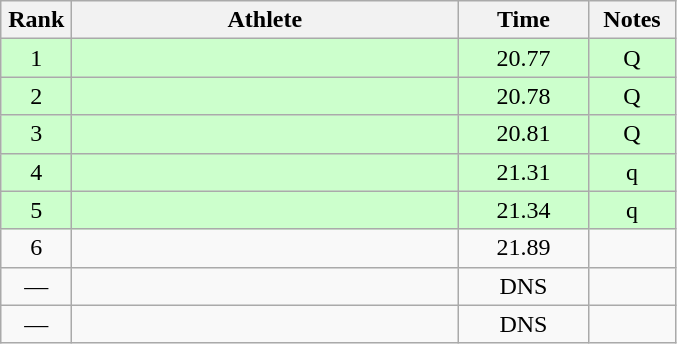<table class="wikitable" style="text-align:center">
<tr>
<th width=40>Rank</th>
<th width=250>Athlete</th>
<th width=80>Time</th>
<th width=50>Notes</th>
</tr>
<tr bgcolor="ccffcc">
<td>1</td>
<td align=left></td>
<td>20.77</td>
<td>Q</td>
</tr>
<tr bgcolor="ccffcc">
<td>2</td>
<td align=left></td>
<td>20.78</td>
<td>Q</td>
</tr>
<tr bgcolor="ccffcc">
<td>3</td>
<td align=left></td>
<td>20.81</td>
<td>Q</td>
</tr>
<tr bgcolor="ccffcc">
<td>4</td>
<td align=left></td>
<td>21.31</td>
<td>q</td>
</tr>
<tr bgcolor="ccffcc">
<td>5</td>
<td align=left></td>
<td>21.34</td>
<td>q</td>
</tr>
<tr>
<td>6</td>
<td align=left></td>
<td>21.89</td>
<td></td>
</tr>
<tr>
<td>—</td>
<td align=left></td>
<td>DNS</td>
<td></td>
</tr>
<tr>
<td>—</td>
<td align=left></td>
<td>DNS</td>
<td></td>
</tr>
</table>
